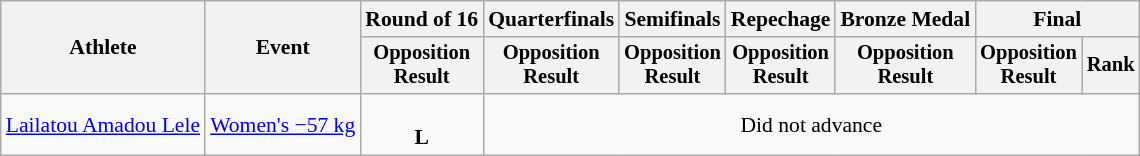<table class="wikitable" style="font-size:90%">
<tr>
<th rowspan="2">Athlete</th>
<th rowspan="2">Event</th>
<th>Round of 16</th>
<th>Quarterfinals</th>
<th>Semifinals</th>
<th>Repechage</th>
<th>Bronze Medal</th>
<th colspan=2>Final</th>
</tr>
<tr style="font-size:95%">
<th>Opposition<br>Result</th>
<th>Opposition<br>Result</th>
<th>Opposition<br>Result</th>
<th>Opposition<br>Result</th>
<th>Opposition<br>Result</th>
<th>Opposition<br>Result</th>
<th>Rank</th>
</tr>
<tr align=center>
<td align=left><a href='#'>Lailatou Amadou Lele</a></td>
<td align=left><a href='#'>Women's −57 kg</a></td>
<td><br><strong>L</strong> </td>
<td colspan=6>Did not advance</td>
</tr>
</table>
